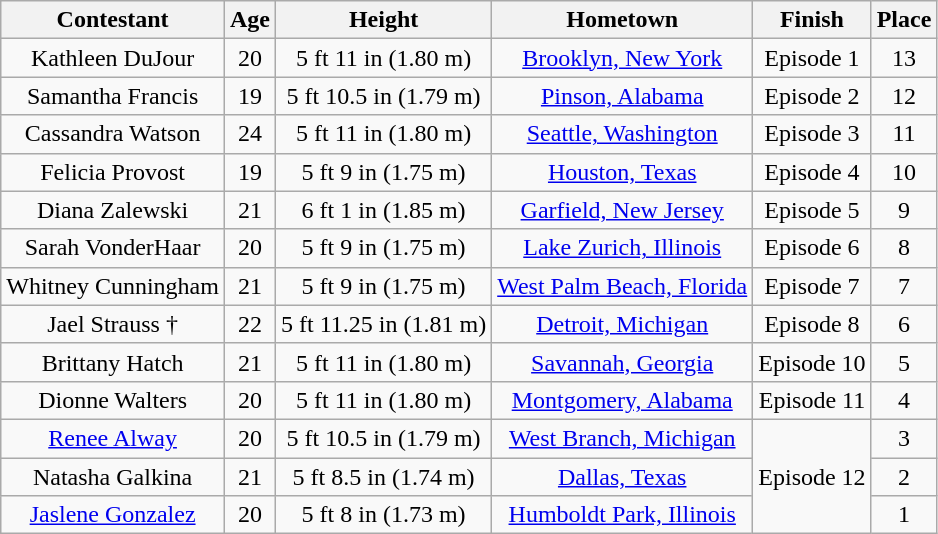<table style="text-align:center;" class="wikitable sortable">
<tr>
<th>Contestant</th>
<th>Age</th>
<th>Height</th>
<th>Hometown</th>
<th>Finish</th>
<th>Place</th>
</tr>
<tr>
<td>Kathleen DuJour</td>
<td>20</td>
<td>5 ft 11 in (1.80 m)</td>
<td><a href='#'>Brooklyn, New York</a></td>
<td>Episode 1</td>
<td>13</td>
</tr>
<tr>
<td>Samantha Francis</td>
<td>19</td>
<td>5 ft 10.5 in (1.79 m)</td>
<td><a href='#'>Pinson, Alabama</a></td>
<td>Episode 2</td>
<td>12</td>
</tr>
<tr>
<td>Cassandra Watson</td>
<td>24</td>
<td>5 ft 11 in (1.80 m)</td>
<td><a href='#'>Seattle, Washington</a></td>
<td>Episode 3</td>
<td>11</td>
</tr>
<tr>
<td>Felicia Provost</td>
<td>19</td>
<td>5 ft 9 in (1.75 m)</td>
<td><a href='#'>Houston, Texas</a></td>
<td>Episode 4</td>
<td>10</td>
</tr>
<tr>
<td>Diana Zalewski</td>
<td>21</td>
<td>6 ft 1 in (1.85 m)</td>
<td><a href='#'>Garfield, New Jersey</a></td>
<td>Episode 5</td>
<td>9</td>
</tr>
<tr>
<td>Sarah VonderHaar</td>
<td>20</td>
<td>5 ft 9 in (1.75 m)</td>
<td><a href='#'>Lake Zurich, Illinois</a></td>
<td>Episode 6</td>
<td>8</td>
</tr>
<tr>
<td nowrap>Whitney Cunningham</td>
<td>21</td>
<td>5 ft 9 in (1.75 m)</td>
<td nowrap><a href='#'>West Palm Beach, Florida</a></td>
<td>Episode 7</td>
<td>7</td>
</tr>
<tr>
<td>Jael Strauss †</td>
<td>22</td>
<td>5 ft 11.25 in (1.81 m)</td>
<td><a href='#'>Detroit, Michigan</a></td>
<td>Episode 8</td>
<td>6</td>
</tr>
<tr>
<td>Brittany Hatch</td>
<td>21</td>
<td>5 ft 11 in (1.80 m)</td>
<td><a href='#'>Savannah, Georgia</a></td>
<td nowrap>Episode 10</td>
<td>5</td>
</tr>
<tr>
<td>Dionne Walters</td>
<td>20</td>
<td>5 ft 11 in (1.80 m)</td>
<td><a href='#'>Montgomery, Alabama</a></td>
<td>Episode 11</td>
<td>4</td>
</tr>
<tr>
<td><a href='#'>Renee Alway</a></td>
<td>20</td>
<td nowrap>5 ft 10.5 in (1.79 m)</td>
<td><a href='#'>West Branch, Michigan</a></td>
<td rowspan="3">Episode 12</td>
<td>3</td>
</tr>
<tr>
<td>Natasha Galkina</td>
<td>21</td>
<td>5 ft 8.5 in (1.74 m)</td>
<td><a href='#'>Dallas, Texas</a></td>
<td>2</td>
</tr>
<tr>
<td><a href='#'>Jaslene Gonzalez</a></td>
<td>20</td>
<td>5 ft 8 in (1.73 m)</td>
<td><a href='#'>Humboldt Park, Illinois</a></td>
<td>1</td>
</tr>
</table>
